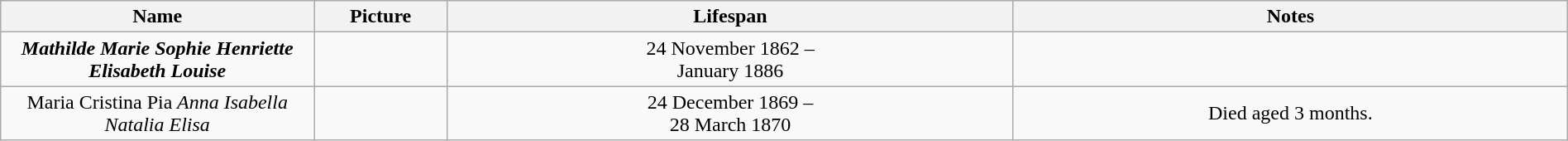<table style="text-align:center; width:100%" class="wikitable">
<tr>
<th style="width:20%;">Name</th>
<th style="width:100px;">Picture</th>
<th>Lifespan</th>
<th>Notes</th>
</tr>
<tr>
<td><strong><em>Mathilde Marie Sophie Henriette Elisabeth Louise<strong><br></td>
<td></td>
<td>24 November 1862 –<br> January 1886</td>
<td></td>
</tr>
<tr>
<td></em></strong>Maria Cristina Pia<em> Anna Isabella Natalia Elisa</strong><br></td>
<td></td>
<td>24 December 1869 –<br> 28 March 1870</td>
<td>Died aged 3 months.</td>
</tr>
</table>
